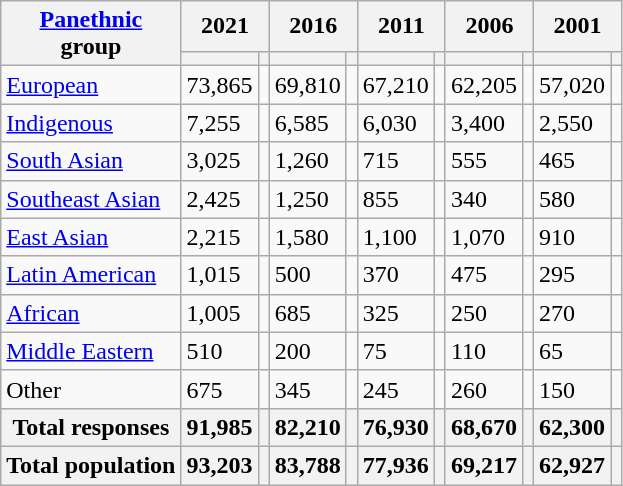<table class="wikitable collapsible sortable">
<tr>
<th rowspan="2"><a href='#'>Panethnic</a><br>group</th>
<th colspan="2">2021</th>
<th colspan="2">2016</th>
<th colspan="2">2011</th>
<th colspan="2">2006</th>
<th colspan="2">2001</th>
</tr>
<tr>
<th><a href='#'></a></th>
<th></th>
<th></th>
<th></th>
<th></th>
<th></th>
<th></th>
<th></th>
<th></th>
<th></th>
</tr>
<tr>
<td><a href='#'>European</a></td>
<td>73,865</td>
<td></td>
<td>69,810</td>
<td></td>
<td>67,210</td>
<td></td>
<td>62,205</td>
<td></td>
<td>57,020</td>
<td></td>
</tr>
<tr>
<td><a href='#'>Indigenous</a></td>
<td>7,255</td>
<td></td>
<td>6,585</td>
<td></td>
<td>6,030</td>
<td></td>
<td>3,400</td>
<td></td>
<td>2,550</td>
<td></td>
</tr>
<tr>
<td><a href='#'>South Asian</a></td>
<td>3,025</td>
<td></td>
<td>1,260</td>
<td></td>
<td>715</td>
<td></td>
<td>555</td>
<td></td>
<td>465</td>
<td></td>
</tr>
<tr>
<td><a href='#'>Southeast Asian</a></td>
<td>2,425</td>
<td></td>
<td>1,250</td>
<td></td>
<td>855</td>
<td></td>
<td>340</td>
<td></td>
<td>580</td>
<td></td>
</tr>
<tr>
<td><a href='#'>East Asian</a></td>
<td>2,215</td>
<td></td>
<td>1,580</td>
<td></td>
<td>1,100</td>
<td></td>
<td>1,070</td>
<td></td>
<td>910</td>
<td></td>
</tr>
<tr>
<td><a href='#'>Latin American</a></td>
<td>1,015</td>
<td></td>
<td>500</td>
<td></td>
<td>370</td>
<td></td>
<td>475</td>
<td></td>
<td>295</td>
<td></td>
</tr>
<tr>
<td><a href='#'>African</a></td>
<td>1,005</td>
<td></td>
<td>685</td>
<td></td>
<td>325</td>
<td></td>
<td>250</td>
<td></td>
<td>270</td>
<td></td>
</tr>
<tr>
<td><a href='#'>Middle Eastern</a></td>
<td>510</td>
<td></td>
<td>200</td>
<td></td>
<td>75</td>
<td></td>
<td>110</td>
<td></td>
<td>65</td>
<td></td>
</tr>
<tr>
<td>Other</td>
<td>675</td>
<td></td>
<td>345</td>
<td></td>
<td>245</td>
<td></td>
<td>260</td>
<td></td>
<td>150</td>
<td></td>
</tr>
<tr>
<th>Total responses</th>
<th>91,985</th>
<th></th>
<th>82,210</th>
<th></th>
<th>76,930</th>
<th></th>
<th>68,670</th>
<th></th>
<th>62,300</th>
<th></th>
</tr>
<tr>
<th>Total population</th>
<th>93,203</th>
<th></th>
<th>83,788</th>
<th></th>
<th>77,936</th>
<th></th>
<th>69,217</th>
<th></th>
<th>62,927</th>
<th></th>
</tr>
</table>
